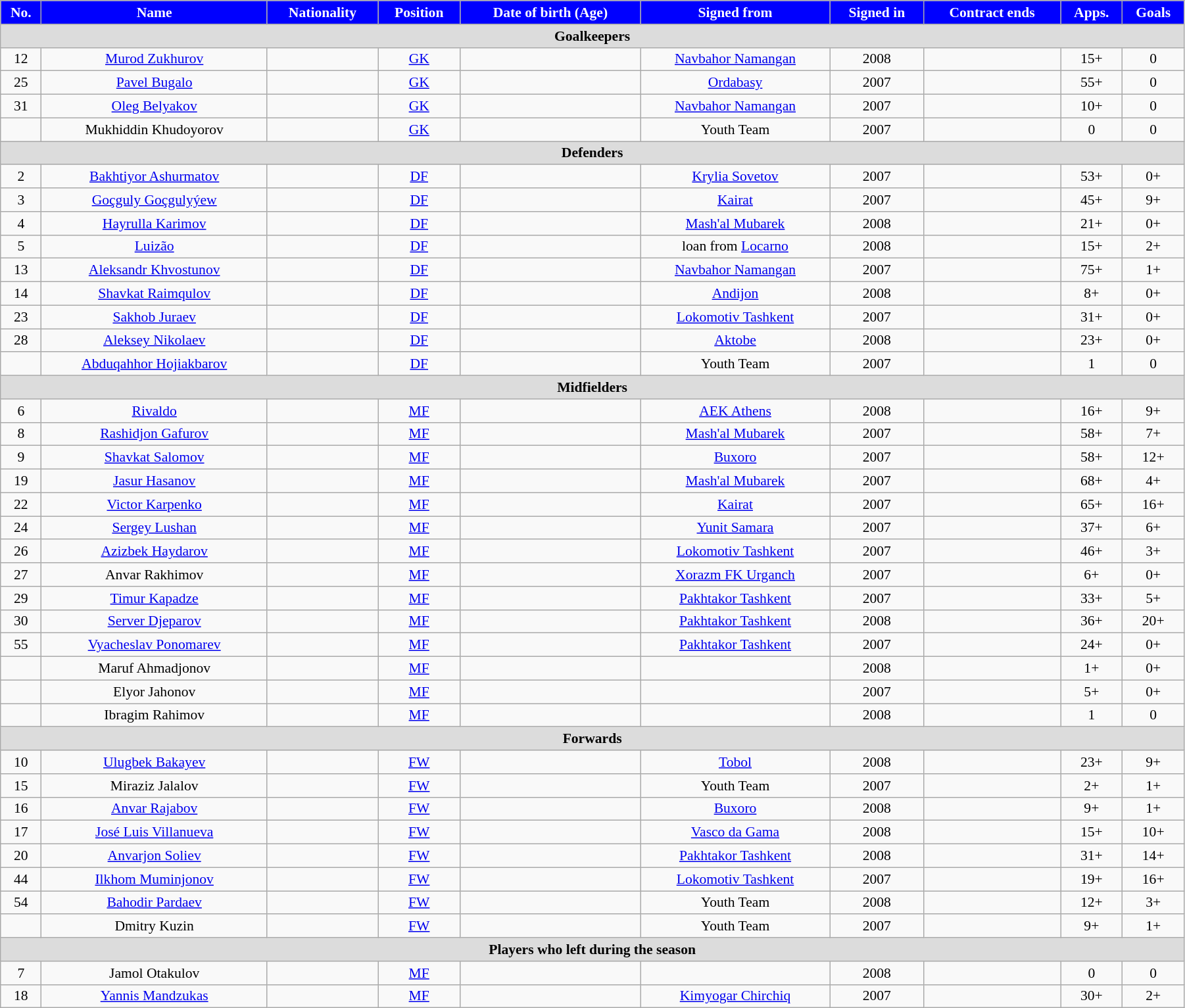<table class="wikitable"  style="text-align:center; font-size:90%; width:95%;">
<tr>
<th style="background:#0000FF; color:white; text-align:center;">No.</th>
<th style="background:#0000FF; color:white; text-align:center;">Name</th>
<th style="background:#0000FF; color:white; text-align:center;">Nationality</th>
<th style="background:#0000FF; color:white; text-align:center;">Position</th>
<th style="background:#0000FF; color:white; text-align:center;">Date of birth (Age)</th>
<th style="background:#0000FF; color:white; text-align:center;">Signed from</th>
<th style="background:#0000FF; color:white; text-align:center;">Signed in</th>
<th style="background:#0000FF; color:white; text-align:center;">Contract ends</th>
<th style="background:#0000FF; color:white; text-align:center;">Apps.</th>
<th style="background:#0000FF; color:white; text-align:center;">Goals</th>
</tr>
<tr>
<th colspan="11"  style="background:#dcdcdc; text-align:center;">Goalkeepers</th>
</tr>
<tr>
<td>12</td>
<td><a href='#'>Murod Zukhurov</a></td>
<td></td>
<td><a href='#'>GK</a></td>
<td></td>
<td><a href='#'>Navbahor Namangan</a></td>
<td>2008</td>
<td></td>
<td>15+</td>
<td>0</td>
</tr>
<tr>
<td>25</td>
<td><a href='#'>Pavel Bugalo</a></td>
<td></td>
<td><a href='#'>GK</a></td>
<td></td>
<td><a href='#'>Ordabasy</a></td>
<td>2007</td>
<td></td>
<td>55+</td>
<td>0</td>
</tr>
<tr>
<td>31</td>
<td><a href='#'>Oleg Belyakov</a></td>
<td></td>
<td><a href='#'>GK</a></td>
<td></td>
<td><a href='#'>Navbahor Namangan</a></td>
<td>2007</td>
<td></td>
<td>10+</td>
<td>0</td>
</tr>
<tr>
<td></td>
<td>Mukhiddin Khudoyorov</td>
<td></td>
<td><a href='#'>GK</a></td>
<td></td>
<td>Youth Team</td>
<td>2007</td>
<td></td>
<td>0</td>
<td>0</td>
</tr>
<tr>
<th colspan="11"  style="background:#dcdcdc; text-align:center;">Defenders</th>
</tr>
<tr>
<td>2</td>
<td><a href='#'>Bakhtiyor Ashurmatov</a></td>
<td></td>
<td><a href='#'>DF</a></td>
<td></td>
<td><a href='#'>Krylia Sovetov</a></td>
<td>2007</td>
<td></td>
<td>53+</td>
<td>0+</td>
</tr>
<tr>
<td>3</td>
<td><a href='#'>Goçguly Goçgulyýew</a></td>
<td></td>
<td><a href='#'>DF</a></td>
<td></td>
<td><a href='#'>Kairat</a></td>
<td>2007</td>
<td></td>
<td>45+</td>
<td>9+</td>
</tr>
<tr>
<td>4</td>
<td><a href='#'>Hayrulla Karimov</a></td>
<td></td>
<td><a href='#'>DF</a></td>
<td></td>
<td><a href='#'>Mash'al Mubarek</a></td>
<td>2008</td>
<td></td>
<td>21+</td>
<td>0+</td>
</tr>
<tr>
<td>5</td>
<td><a href='#'>Luizão</a></td>
<td></td>
<td><a href='#'>DF</a></td>
<td></td>
<td>loan from <a href='#'>Locarno</a></td>
<td>2008</td>
<td></td>
<td>15+</td>
<td>2+</td>
</tr>
<tr>
<td>13</td>
<td><a href='#'>Aleksandr Khvostunov</a></td>
<td></td>
<td><a href='#'>DF</a></td>
<td></td>
<td><a href='#'>Navbahor Namangan</a></td>
<td>2007</td>
<td></td>
<td>75+</td>
<td>1+</td>
</tr>
<tr>
<td>14</td>
<td><a href='#'>Shavkat Raimqulov</a></td>
<td></td>
<td><a href='#'>DF</a></td>
<td></td>
<td><a href='#'>Andijon</a></td>
<td>2008</td>
<td></td>
<td>8+</td>
<td>0+</td>
</tr>
<tr>
<td>23</td>
<td><a href='#'>Sakhob Juraev</a></td>
<td></td>
<td><a href='#'>DF</a></td>
<td></td>
<td><a href='#'>Lokomotiv Tashkent</a></td>
<td>2007</td>
<td></td>
<td>31+</td>
<td>0+</td>
</tr>
<tr>
<td>28</td>
<td><a href='#'>Aleksey Nikolaev</a></td>
<td></td>
<td><a href='#'>DF</a></td>
<td></td>
<td><a href='#'>Aktobe</a></td>
<td>2008</td>
<td></td>
<td>23+</td>
<td>0+</td>
</tr>
<tr>
<td></td>
<td><a href='#'>Abduqahhor Hojiakbarov</a></td>
<td></td>
<td><a href='#'>DF</a></td>
<td></td>
<td>Youth Team</td>
<td>2007</td>
<td></td>
<td>1</td>
<td>0</td>
</tr>
<tr>
<th colspan="11"  style="background:#dcdcdc; text-align:center;">Midfielders</th>
</tr>
<tr>
<td>6</td>
<td><a href='#'>Rivaldo</a></td>
<td></td>
<td><a href='#'>MF</a></td>
<td></td>
<td><a href='#'>AEK Athens</a></td>
<td>2008</td>
<td></td>
<td>16+</td>
<td>9+</td>
</tr>
<tr>
<td>8</td>
<td><a href='#'>Rashidjon Gafurov</a></td>
<td></td>
<td><a href='#'>MF</a></td>
<td></td>
<td><a href='#'>Mash'al Mubarek</a></td>
<td>2007</td>
<td></td>
<td>58+</td>
<td>7+</td>
</tr>
<tr>
<td>9</td>
<td><a href='#'>Shavkat Salomov</a></td>
<td></td>
<td><a href='#'>MF</a></td>
<td></td>
<td><a href='#'>Buxoro</a></td>
<td>2007</td>
<td></td>
<td>58+</td>
<td>12+</td>
</tr>
<tr>
<td>19</td>
<td><a href='#'>Jasur Hasanov</a></td>
<td></td>
<td><a href='#'>MF</a></td>
<td></td>
<td><a href='#'>Mash'al Mubarek</a></td>
<td>2007</td>
<td></td>
<td>68+</td>
<td>4+</td>
</tr>
<tr>
<td>22</td>
<td><a href='#'>Victor Karpenko</a></td>
<td></td>
<td><a href='#'>MF</a></td>
<td></td>
<td><a href='#'>Kairat</a></td>
<td>2007</td>
<td></td>
<td>65+</td>
<td>16+</td>
</tr>
<tr>
<td>24</td>
<td><a href='#'>Sergey Lushan</a></td>
<td></td>
<td><a href='#'>MF</a></td>
<td></td>
<td><a href='#'>Yunit Samara</a></td>
<td>2007</td>
<td></td>
<td>37+</td>
<td>6+</td>
</tr>
<tr>
<td>26</td>
<td><a href='#'>Azizbek Haydarov</a></td>
<td></td>
<td><a href='#'>MF</a></td>
<td></td>
<td><a href='#'>Lokomotiv Tashkent</a></td>
<td>2007</td>
<td></td>
<td>46+</td>
<td>3+</td>
</tr>
<tr>
<td>27</td>
<td>Anvar Rakhimov</td>
<td></td>
<td><a href='#'>MF</a></td>
<td></td>
<td><a href='#'>Xorazm FK Urganch</a></td>
<td>2007</td>
<td></td>
<td>6+</td>
<td>0+</td>
</tr>
<tr>
<td>29</td>
<td><a href='#'>Timur Kapadze</a></td>
<td></td>
<td><a href='#'>MF</a></td>
<td></td>
<td><a href='#'>Pakhtakor Tashkent</a></td>
<td>2007</td>
<td></td>
<td>33+</td>
<td>5+</td>
</tr>
<tr>
<td>30</td>
<td><a href='#'>Server Djeparov</a></td>
<td></td>
<td><a href='#'>MF</a></td>
<td></td>
<td><a href='#'>Pakhtakor Tashkent</a></td>
<td>2008</td>
<td></td>
<td>36+</td>
<td>20+</td>
</tr>
<tr>
<td>55</td>
<td><a href='#'>Vyacheslav Ponomarev</a></td>
<td></td>
<td><a href='#'>MF</a></td>
<td></td>
<td><a href='#'>Pakhtakor Tashkent</a></td>
<td>2007</td>
<td></td>
<td>24+</td>
<td>0+</td>
</tr>
<tr>
<td></td>
<td>Maruf Ahmadjonov</td>
<td></td>
<td><a href='#'>MF</a></td>
<td></td>
<td></td>
<td>2008</td>
<td></td>
<td>1+</td>
<td>0+</td>
</tr>
<tr>
<td></td>
<td>Elyor Jahonov</td>
<td></td>
<td><a href='#'>MF</a></td>
<td></td>
<td></td>
<td>2007</td>
<td></td>
<td>5+</td>
<td>0+</td>
</tr>
<tr>
<td></td>
<td>Ibragim Rahimov</td>
<td></td>
<td><a href='#'>MF</a></td>
<td></td>
<td></td>
<td>2008</td>
<td></td>
<td>1</td>
<td>0</td>
</tr>
<tr>
<th colspan="11"  style="background:#dcdcdc; text-align:center;">Forwards</th>
</tr>
<tr>
<td>10</td>
<td><a href='#'>Ulugbek Bakayev</a></td>
<td></td>
<td><a href='#'>FW</a></td>
<td></td>
<td><a href='#'>Tobol</a></td>
<td>2008</td>
<td></td>
<td>23+</td>
<td>9+</td>
</tr>
<tr>
<td>15</td>
<td>Miraziz Jalalov</td>
<td></td>
<td><a href='#'>FW</a></td>
<td></td>
<td>Youth Team</td>
<td>2007</td>
<td></td>
<td>2+</td>
<td>1+</td>
</tr>
<tr>
<td>16</td>
<td><a href='#'>Anvar Rajabov</a></td>
<td></td>
<td><a href='#'>FW</a></td>
<td></td>
<td><a href='#'>Buxoro</a></td>
<td>2008</td>
<td></td>
<td>9+</td>
<td>1+</td>
</tr>
<tr>
<td>17</td>
<td><a href='#'>José Luis Villanueva</a></td>
<td></td>
<td><a href='#'>FW</a></td>
<td></td>
<td><a href='#'>Vasco da Gama</a></td>
<td>2008</td>
<td></td>
<td>15+</td>
<td>10+</td>
</tr>
<tr>
<td>20</td>
<td><a href='#'>Anvarjon Soliev</a></td>
<td></td>
<td><a href='#'>FW</a></td>
<td></td>
<td><a href='#'>Pakhtakor Tashkent</a></td>
<td>2008</td>
<td></td>
<td>31+</td>
<td>14+</td>
</tr>
<tr>
<td>44</td>
<td><a href='#'>Ilkhom Muminjonov</a></td>
<td></td>
<td><a href='#'>FW</a></td>
<td></td>
<td><a href='#'>Lokomotiv Tashkent</a></td>
<td>2007</td>
<td></td>
<td>19+</td>
<td>16+</td>
</tr>
<tr>
<td>54</td>
<td><a href='#'>Bahodir Pardaev</a></td>
<td></td>
<td><a href='#'>FW</a></td>
<td></td>
<td>Youth Team</td>
<td>2008</td>
<td></td>
<td>12+</td>
<td>3+</td>
</tr>
<tr>
<td></td>
<td>Dmitry Kuzin</td>
<td></td>
<td><a href='#'>FW</a></td>
<td></td>
<td>Youth Team</td>
<td>2007</td>
<td></td>
<td>9+</td>
<td>1+</td>
</tr>
<tr>
<th colspan="11"  style="background:#dcdcdc; text-align:center;">Players who left during the season</th>
</tr>
<tr>
<td>7</td>
<td>Jamol Otakulov</td>
<td></td>
<td><a href='#'>MF</a></td>
<td></td>
<td></td>
<td>2008</td>
<td></td>
<td>0</td>
<td>0</td>
</tr>
<tr>
<td>18</td>
<td><a href='#'>Yannis Mandzukas</a></td>
<td></td>
<td><a href='#'>MF</a></td>
<td></td>
<td><a href='#'>Kimyogar Chirchiq</a></td>
<td>2007</td>
<td></td>
<td>30+</td>
<td>2+</td>
</tr>
</table>
